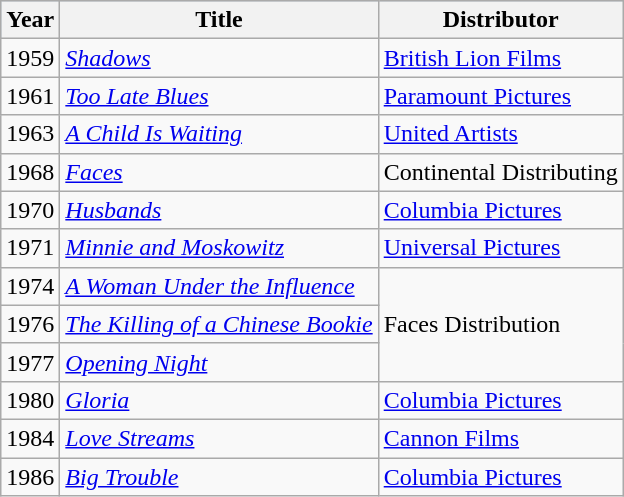<table class="wikitable">
<tr style="background:#b0c4de; text-align:center;">
<th>Year</th>
<th>Title</th>
<th>Distributor</th>
</tr>
<tr>
<td>1959</td>
<td><em><a href='#'>Shadows</a></em></td>
<td><a href='#'>British Lion Films</a></td>
</tr>
<tr>
<td>1961</td>
<td><em><a href='#'>Too Late Blues</a></em></td>
<td><a href='#'>Paramount Pictures</a></td>
</tr>
<tr>
<td>1963</td>
<td><em><a href='#'>A Child Is Waiting</a></em></td>
<td><a href='#'>United Artists</a></td>
</tr>
<tr>
<td>1968</td>
<td><em><a href='#'>Faces</a></em></td>
<td>Continental Distributing</td>
</tr>
<tr>
<td>1970</td>
<td><em><a href='#'>Husbands</a></em></td>
<td><a href='#'>Columbia Pictures</a></td>
</tr>
<tr>
<td>1971</td>
<td><em><a href='#'>Minnie and Moskowitz</a></em></td>
<td><a href='#'>Universal Pictures</a></td>
</tr>
<tr>
<td>1974</td>
<td><em><a href='#'>A Woman Under the Influence</a></em></td>
<td rowspan=3>Faces Distribution</td>
</tr>
<tr>
<td>1976</td>
<td><em><a href='#'>The Killing of a Chinese Bookie</a></em></td>
</tr>
<tr>
<td>1977</td>
<td><em><a href='#'>Opening Night</a></em></td>
</tr>
<tr>
<td>1980</td>
<td><em><a href='#'>Gloria</a></em></td>
<td><a href='#'>Columbia Pictures</a></td>
</tr>
<tr>
<td>1984</td>
<td><em><a href='#'>Love Streams</a></em></td>
<td><a href='#'>Cannon Films</a></td>
</tr>
<tr>
<td>1986</td>
<td><em><a href='#'>Big Trouble</a></em></td>
<td><a href='#'>Columbia Pictures</a></td>
</tr>
</table>
